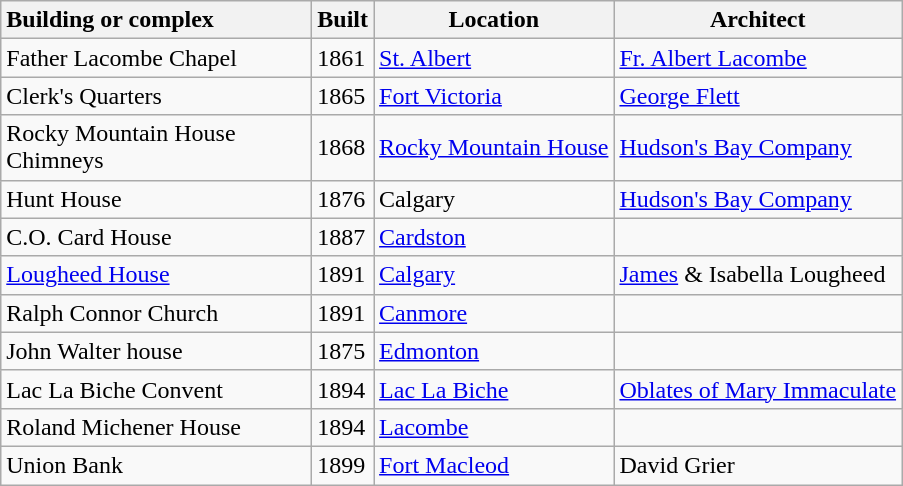<table class="wikitable sortable">
<tr>
<th style="text-align:left;width:200px">Building or complex</th>
<th>Built</th>
<th>Location</th>
<th>Architect</th>
</tr>
<tr>
<td>Father Lacombe Chapel</td>
<td>1861</td>
<td><a href='#'>St. Albert</a></td>
<td><a href='#'>Fr. Albert Lacombe</a></td>
</tr>
<tr>
<td>Clerk's Quarters</td>
<td>1865</td>
<td><a href='#'>Fort Victoria</a></td>
<td><a href='#'>George Flett</a></td>
</tr>
<tr>
<td>Rocky Mountain House Chimneys</td>
<td>1868</td>
<td><a href='#'>Rocky Mountain House</a></td>
<td><a href='#'>Hudson's Bay Company</a></td>
</tr>
<tr>
<td>Hunt House</td>
<td>1876</td>
<td>Calgary</td>
<td><a href='#'>Hudson's Bay Company</a></td>
</tr>
<tr>
<td>C.O. Card House</td>
<td>1887</td>
<td><a href='#'>Cardston</a></td>
<td></td>
</tr>
<tr>
<td><a href='#'>Lougheed House</a></td>
<td>1891</td>
<td><a href='#'>Calgary</a></td>
<td><a href='#'>James</a> & Isabella Lougheed</td>
</tr>
<tr>
<td>Ralph Connor Church</td>
<td>1891</td>
<td><a href='#'>Canmore</a></td>
<td></td>
</tr>
<tr>
<td>John Walter house</td>
<td>1875</td>
<td><a href='#'>Edmonton</a></td>
<td></td>
</tr>
<tr>
<td>Lac La Biche Convent</td>
<td>1894</td>
<td><a href='#'>Lac La Biche</a></td>
<td><a href='#'>Oblates of Mary Immaculate</a></td>
</tr>
<tr>
<td>Roland Michener House</td>
<td>1894</td>
<td><a href='#'>Lacombe</a></td>
<td></td>
</tr>
<tr>
<td>Union Bank</td>
<td>1899</td>
<td><a href='#'>Fort Macleod</a></td>
<td>David Grier</td>
</tr>
</table>
